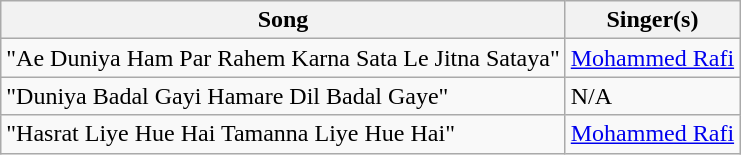<table class="wikitable">
<tr>
<th>Song</th>
<th>Singer(s)</th>
</tr>
<tr>
<td>"Ae Duniya Ham Par Rahem Karna Sata Le Jitna Sataya"</td>
<td><a href='#'>Mohammed Rafi</a></td>
</tr>
<tr>
<td>"Duniya Badal Gayi Hamare Dil Badal Gaye"</td>
<td>N/A</td>
</tr>
<tr>
<td>"Hasrat Liye Hue Hai Tamanna Liye Hue Hai"</td>
<td><a href='#'>Mohammed Rafi</a></td>
</tr>
</table>
